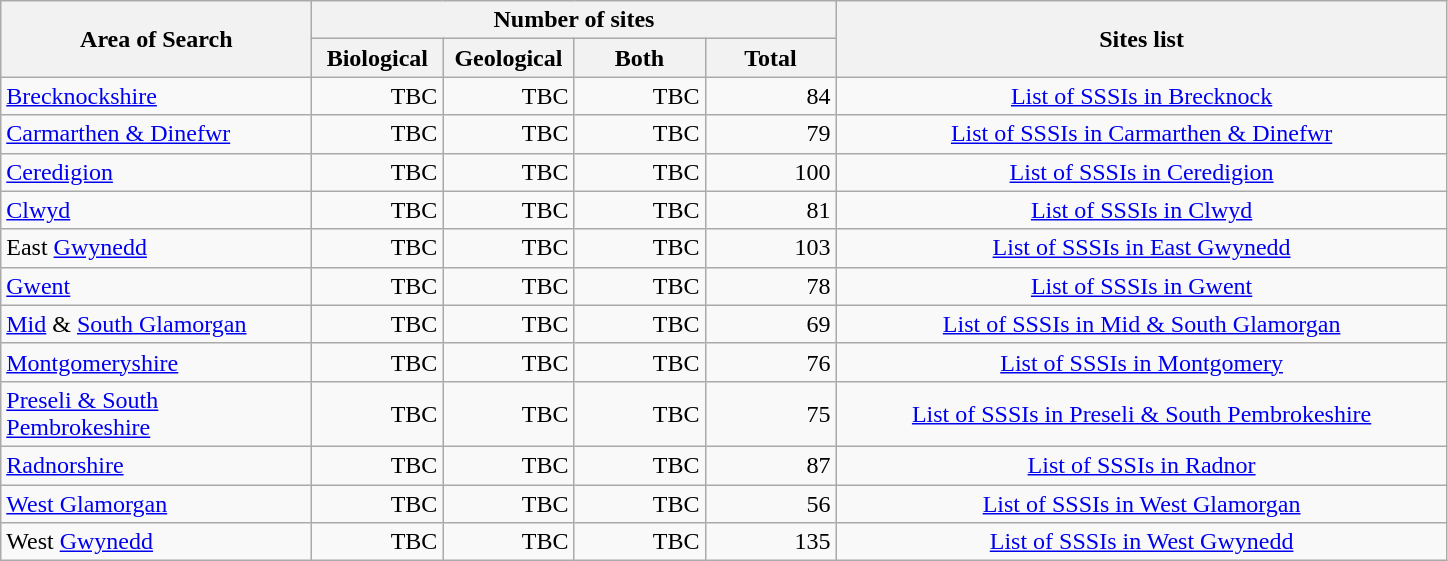<table class="wikitable sortable">
<tr>
<th width="200" rowspan="2">Area of Search</th>
<th colspan="4">Number of sites</th>
<th width="400" rowspan="2">Sites list</th>
</tr>
<tr>
<th width="80">Biological</th>
<th width="80">Geological</th>
<th width="80">Both</th>
<th width="80">Total</th>
</tr>
<tr>
<td><a href='#'>Brecknockshire</a></td>
<td align="right">TBC</td>
<td align="right">TBC</td>
<td align="right">TBC</td>
<td align="right">84</td>
<td align="center"><a href='#'>List of SSSIs in Brecknock</a></td>
</tr>
<tr>
<td><a href='#'>Carmarthen & Dinefwr</a></td>
<td align="right">TBC</td>
<td align="right">TBC</td>
<td align="right">TBC</td>
<td align="right">79</td>
<td align="center"><a href='#'>List of SSSIs in Carmarthen & Dinefwr</a></td>
</tr>
<tr>
<td><a href='#'>Ceredigion</a></td>
<td align="right">TBC</td>
<td align="right">TBC</td>
<td align="right">TBC</td>
<td align="right">100</td>
<td align="center"><a href='#'>List of SSSIs in Ceredigion</a></td>
</tr>
<tr>
<td><a href='#'>Clwyd</a></td>
<td align="right">TBC</td>
<td align="right">TBC</td>
<td align="right">TBC</td>
<td align="right">81</td>
<td align="center"><a href='#'>List of SSSIs in Clwyd</a></td>
</tr>
<tr>
<td>East <a href='#'>Gwynedd</a></td>
<td align="right">TBC</td>
<td align="right">TBC</td>
<td align="right">TBC</td>
<td align="right">103</td>
<td align="center"><a href='#'>List of SSSIs in East Gwynedd</a></td>
</tr>
<tr>
<td><a href='#'>Gwent</a></td>
<td align="right">TBC</td>
<td align="right">TBC</td>
<td align="right">TBC</td>
<td align="right">78</td>
<td align="center"><a href='#'>List of SSSIs in Gwent</a></td>
</tr>
<tr>
<td><a href='#'>Mid</a> & <a href='#'>South Glamorgan</a></td>
<td align="right">TBC</td>
<td align="right">TBC</td>
<td align="right">TBC</td>
<td align="right">69</td>
<td align="center"><a href='#'>List of SSSIs in Mid & South Glamorgan</a></td>
</tr>
<tr>
<td><a href='#'>Montgomeryshire</a></td>
<td align="right">TBC</td>
<td align="right">TBC</td>
<td align="right">TBC</td>
<td align="right">76</td>
<td align="center"><a href='#'>List of SSSIs in Montgomery</a></td>
</tr>
<tr>
<td><a href='#'>Preseli & South Pembrokeshire</a></td>
<td align="right">TBC</td>
<td align="right">TBC</td>
<td align="right">TBC</td>
<td align="right">75</td>
<td align="center"><a href='#'>List of SSSIs in Preseli & South Pembrokeshire</a></td>
</tr>
<tr>
<td><a href='#'>Radnorshire</a></td>
<td align="right">TBC</td>
<td align="right">TBC</td>
<td align="right">TBC</td>
<td align="right">87</td>
<td align="center"><a href='#'>List of SSSIs in Radnor</a></td>
</tr>
<tr>
<td><a href='#'>West Glamorgan</a></td>
<td align="right">TBC</td>
<td align="right">TBC</td>
<td align="right">TBC</td>
<td align="right">56</td>
<td align="center"><a href='#'>List of SSSIs in West Glamorgan</a></td>
</tr>
<tr>
<td>West <a href='#'>Gwynedd</a></td>
<td align="right">TBC</td>
<td align="right">TBC</td>
<td align="right">TBC</td>
<td align="right">135</td>
<td align="center"><a href='#'>List of SSSIs in West Gwynedd</a></td>
</tr>
</table>
